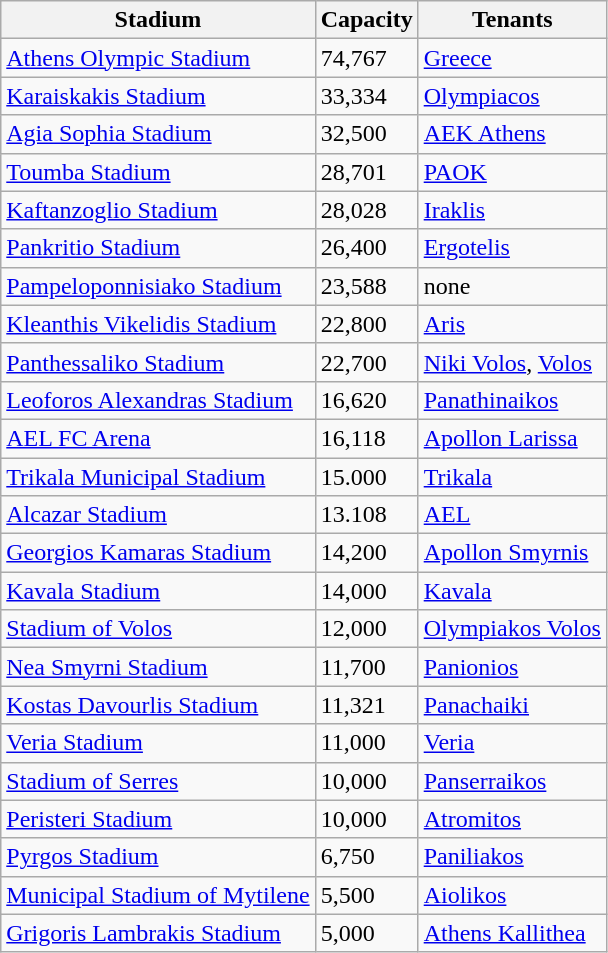<table class="wikitable sortable">
<tr>
<th>Stadium</th>
<th>Capacity</th>
<th>Tenants</th>
</tr>
<tr>
<td><a href='#'>Athens Olympic Stadium</a></td>
<td>74,767</td>
<td><a href='#'>Greece</a></td>
</tr>
<tr>
<td><a href='#'>Karaiskakis Stadium</a></td>
<td>33,334</td>
<td><a href='#'>Olympiacos</a></td>
</tr>
<tr>
<td><a href='#'>Agia Sophia Stadium</a></td>
<td>32,500</td>
<td><a href='#'>AEK Athens</a></td>
</tr>
<tr>
<td><a href='#'>Toumba Stadium</a></td>
<td>28,701</td>
<td><a href='#'>PAOK</a></td>
</tr>
<tr>
<td><a href='#'>Kaftanzoglio Stadium</a></td>
<td>28,028</td>
<td><a href='#'>Iraklis</a></td>
</tr>
<tr>
<td><a href='#'>Pankritio Stadium</a></td>
<td>26,400</td>
<td><a href='#'>Ergotelis</a></td>
</tr>
<tr>
<td><a href='#'>Pampeloponnisiako Stadium</a></td>
<td>23,588</td>
<td>none</td>
</tr>
<tr>
<td><a href='#'>Kleanthis Vikelidis Stadium</a></td>
<td>22,800</td>
<td><a href='#'>Aris</a></td>
</tr>
<tr>
<td><a href='#'>Panthessaliko Stadium</a></td>
<td>22,700</td>
<td><a href='#'>Niki Volos</a>, <a href='#'>Volos</a></td>
</tr>
<tr>
<td><a href='#'>Leoforos Alexandras Stadium</a></td>
<td>16,620</td>
<td><a href='#'>Panathinaikos</a></td>
</tr>
<tr>
<td><a href='#'>AEL FC Arena</a></td>
<td>16,118</td>
<td><a href='#'>Apollon Larissa</a></td>
</tr>
<tr>
<td><a href='#'>Trikala Municipal Stadium</a></td>
<td>15.000</td>
<td><a href='#'>Trikala</a></td>
</tr>
<tr>
<td><a href='#'>Alcazar Stadium</a></td>
<td>13.108</td>
<td><a href='#'>AEL</a></td>
</tr>
<tr>
<td><a href='#'>Georgios Kamaras Stadium</a></td>
<td>14,200</td>
<td><a href='#'>Apollon Smyrnis</a></td>
</tr>
<tr>
<td><a href='#'>Kavala Stadium</a></td>
<td>14,000</td>
<td><a href='#'>Kavala</a></td>
</tr>
<tr>
<td><a href='#'>Stadium of Volos</a></td>
<td>12,000</td>
<td><a href='#'>Olympiakos Volos</a></td>
</tr>
<tr>
<td><a href='#'>Nea Smyrni Stadium</a></td>
<td>11,700</td>
<td><a href='#'>Panionios</a></td>
</tr>
<tr>
<td><a href='#'>Kostas Davourlis Stadium</a></td>
<td>11,321</td>
<td><a href='#'>Panachaiki</a></td>
</tr>
<tr>
<td><a href='#'>Veria Stadium</a></td>
<td>11,000</td>
<td><a href='#'>Veria</a></td>
</tr>
<tr>
<td><a href='#'>Stadium of Serres</a></td>
<td>10,000</td>
<td><a href='#'>Panserraikos</a></td>
</tr>
<tr>
<td><a href='#'>Peristeri Stadium</a></td>
<td>10,000</td>
<td><a href='#'>Atromitos</a></td>
</tr>
<tr>
<td><a href='#'>Pyrgos Stadium</a></td>
<td>6,750</td>
<td><a href='#'>Paniliakos</a></td>
</tr>
<tr>
<td><a href='#'>Municipal Stadium of Mytilene</a></td>
<td>5,500</td>
<td><a href='#'>Aiolikos</a></td>
</tr>
<tr>
<td><a href='#'>Grigoris Lambrakis Stadium</a></td>
<td>5,000</td>
<td><a href='#'>Athens Kallithea</a></td>
</tr>
</table>
